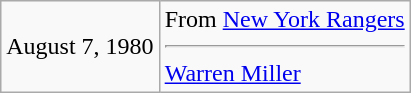<table class="wikitable">
<tr>
<td>August 7, 1980</td>
<td valign="top">From <a href='#'>New York Rangers</a><hr><a href='#'>Warren Miller</a></td>
</tr>
</table>
